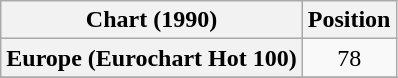<table class="wikitable plainrowheaders sortable" style="text-align:center;">
<tr>
<th>Chart (1990)</th>
<th>Position</th>
</tr>
<tr>
<th scope="row">Europe (Eurochart Hot 100)</th>
<td style="text-align:center;">78</td>
</tr>
<tr>
</tr>
</table>
